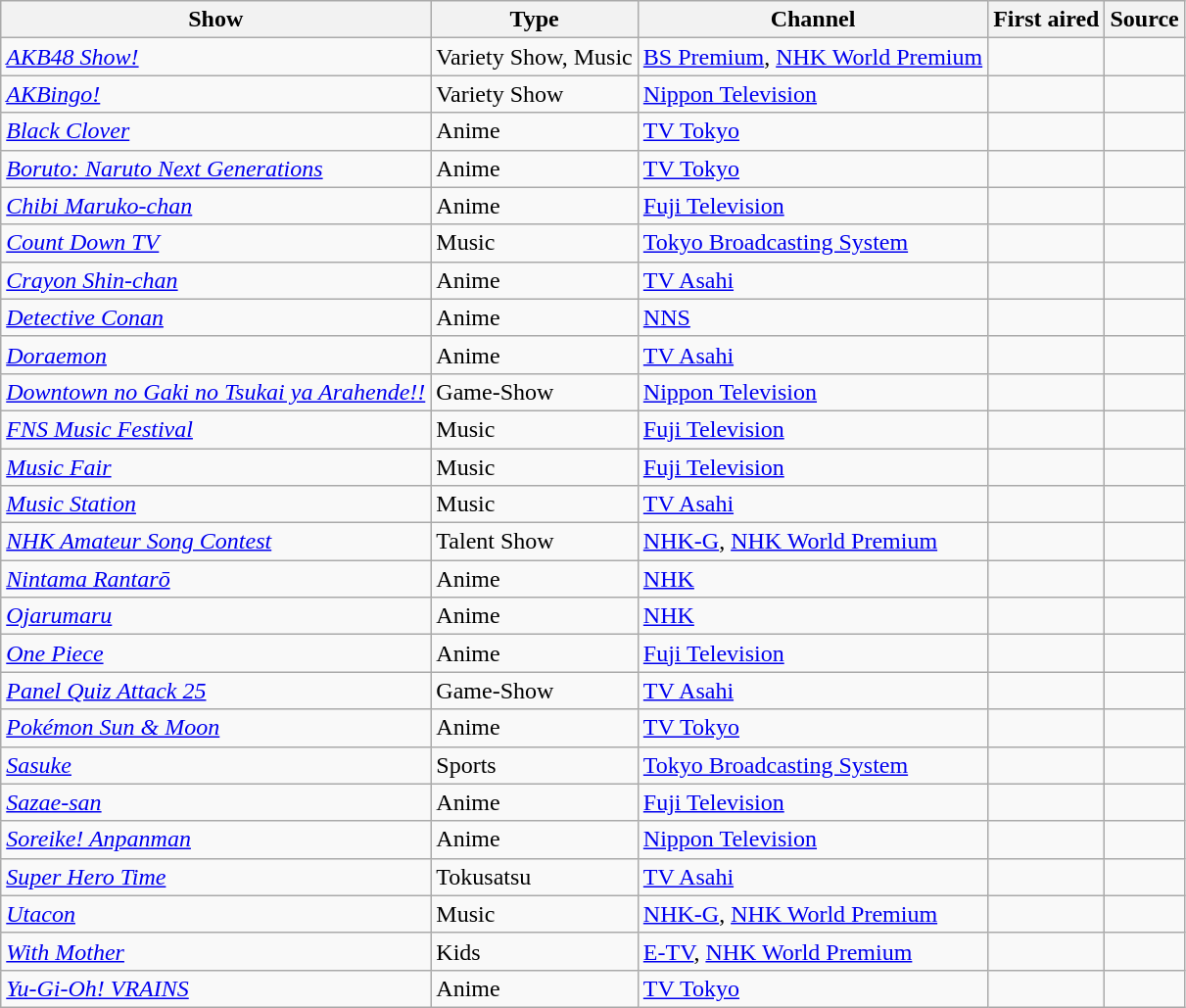<table class="wikitable sortable">
<tr>
<th scope="col">Show</th>
<th scope="col">Type</th>
<th scope="col">Channel</th>
<th scope="col">First aired</th>
<th class="unsortable" scope="col">Source</th>
</tr>
<tr>
<td><em><a href='#'>AKB48 Show!</a></em></td>
<td>Variety Show, Music</td>
<td><a href='#'>BS Premium</a>, <a href='#'>NHK World Premium</a></td>
<td></td>
<td></td>
</tr>
<tr>
<td><em><a href='#'>AKBingo!</a></em></td>
<td>Variety Show</td>
<td><a href='#'>Nippon Television</a></td>
<td></td>
<td></td>
</tr>
<tr>
<td><em><a href='#'>Black Clover</a></em></td>
<td>Anime</td>
<td><a href='#'>TV Tokyo</a></td>
<td></td>
<td></td>
</tr>
<tr>
<td><em><a href='#'>Boruto: Naruto Next Generations</a></em></td>
<td>Anime</td>
<td><a href='#'>TV Tokyo</a></td>
<td></td>
<td></td>
</tr>
<tr>
<td><em><a href='#'>Chibi Maruko-chan</a></em></td>
<td>Anime</td>
<td><a href='#'>Fuji Television</a></td>
<td></td>
<td></td>
</tr>
<tr>
<td><em><a href='#'>Count Down TV</a></em></td>
<td>Music</td>
<td><a href='#'>Tokyo Broadcasting System</a></td>
<td></td>
<td></td>
</tr>
<tr>
<td><em><a href='#'>Crayon Shin-chan</a></em></td>
<td>Anime</td>
<td><a href='#'>TV Asahi</a></td>
<td></td>
<td></td>
</tr>
<tr>
<td><em><a href='#'>Detective Conan</a></em></td>
<td>Anime</td>
<td><a href='#'>NNS</a></td>
<td></td>
<td></td>
</tr>
<tr>
<td><em><a href='#'>Doraemon</a></em></td>
<td>Anime</td>
<td><a href='#'>TV Asahi</a></td>
<td></td>
<td></td>
</tr>
<tr>
<td><em><a href='#'>Downtown no Gaki no Tsukai ya Arahende!!</a></em></td>
<td>Game-Show</td>
<td><a href='#'>Nippon Television</a></td>
<td></td>
<td></td>
</tr>
<tr>
<td><em><a href='#'>FNS Music Festival</a></em></td>
<td>Music</td>
<td><a href='#'>Fuji Television</a></td>
<td></td>
<td></td>
</tr>
<tr>
<td><em><a href='#'>Music Fair</a></em></td>
<td>Music</td>
<td><a href='#'>Fuji Television</a></td>
<td></td>
<td></td>
</tr>
<tr>
<td><em><a href='#'>Music Station</a></em></td>
<td>Music</td>
<td><a href='#'>TV Asahi</a></td>
<td></td>
<td></td>
</tr>
<tr>
<td><em><a href='#'>NHK Amateur Song Contest</a></em></td>
<td>Talent Show</td>
<td><a href='#'>NHK-G</a>, <a href='#'>NHK World Premium</a></td>
<td> </td>
<td></td>
</tr>
<tr>
<td><em><a href='#'>Nintama Rantarō</a></em></td>
<td>Anime</td>
<td><a href='#'>NHK</a></td>
<td></td>
<td></td>
</tr>
<tr>
<td><em><a href='#'>Ojarumaru</a></em></td>
<td>Anime</td>
<td><a href='#'>NHK</a></td>
<td></td>
<td></td>
</tr>
<tr>
<td><em><a href='#'>One Piece</a></em></td>
<td>Anime</td>
<td><a href='#'>Fuji Television</a></td>
<td></td>
<td></td>
</tr>
<tr>
<td><em><a href='#'>Panel Quiz Attack 25</a></em></td>
<td>Game-Show</td>
<td><a href='#'>TV Asahi</a></td>
<td></td>
<td></td>
</tr>
<tr>
<td><em><a href='#'>Pokémon Sun & Moon</a></em></td>
<td>Anime</td>
<td><a href='#'>TV Tokyo</a></td>
<td></td>
<td></td>
</tr>
<tr>
<td><em><a href='#'>Sasuke</a></em></td>
<td>Sports</td>
<td><a href='#'>Tokyo Broadcasting System</a></td>
<td></td>
<td></td>
</tr>
<tr>
<td><em><a href='#'>Sazae-san</a></em></td>
<td>Anime</td>
<td><a href='#'>Fuji Television</a></td>
<td></td>
<td></td>
</tr>
<tr>
<td><em><a href='#'>Soreike! Anpanman</a></em></td>
<td>Anime</td>
<td><a href='#'>Nippon Television</a></td>
<td></td>
<td></td>
</tr>
<tr>
<td><em><a href='#'>Super Hero Time</a></em></td>
<td>Tokusatsu</td>
<td><a href='#'>TV Asahi</a></td>
<td></td>
<td></td>
</tr>
<tr>
<td><em><a href='#'>Utacon</a></em></td>
<td>Music</td>
<td><a href='#'>NHK-G</a>, <a href='#'>NHK World Premium</a></td>
<td></td>
<td></td>
</tr>
<tr>
<td><em><a href='#'>With Mother</a></em></td>
<td>Kids</td>
<td><a href='#'>E-TV</a>, <a href='#'>NHK World Premium</a></td>
<td></td>
<td></td>
</tr>
<tr>
<td><em><a href='#'>Yu-Gi-Oh! VRAINS</a></em></td>
<td>Anime</td>
<td><a href='#'>TV Tokyo</a></td>
<td></td>
<td></td>
</tr>
</table>
